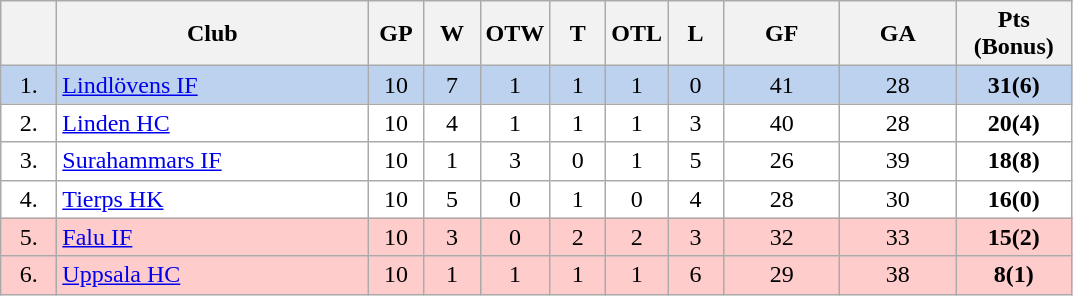<table class="wikitable">
<tr>
<th width="30"></th>
<th width="200">Club</th>
<th width="30">GP</th>
<th width="30">W</th>
<th width="30">OTW</th>
<th width="30">T</th>
<th width="30">OTL</th>
<th width="30">L</th>
<th width="70">GF</th>
<th width="70">GA</th>
<th width="70">Pts (Bonus)</th>
</tr>
<tr bgcolor="#BCD2EE" align="center">
<td>1.</td>
<td align="left"><a href='#'>Lindlövens IF</a></td>
<td>10</td>
<td>7</td>
<td>1</td>
<td>1</td>
<td>1</td>
<td>0</td>
<td>41</td>
<td>28</td>
<td><strong>31(6)</strong></td>
</tr>
<tr bgcolor="#FFFFFF" align="center">
<td>2.</td>
<td align="left"><a href='#'>Linden HC</a></td>
<td>10</td>
<td>4</td>
<td>1</td>
<td>1</td>
<td>1</td>
<td>3</td>
<td>40</td>
<td>28</td>
<td><strong>20(4)</strong></td>
</tr>
<tr bgcolor="#FFFFFF" align="center">
<td>3.</td>
<td align="left"><a href='#'>Surahammars IF</a></td>
<td>10</td>
<td>1</td>
<td>3</td>
<td>0</td>
<td>1</td>
<td>5</td>
<td>26</td>
<td>39</td>
<td><strong>18(8)</strong></td>
</tr>
<tr bgcolor="#FFFFFF" align="center">
<td>4.</td>
<td align="left"><a href='#'>Tierps HK</a></td>
<td>10</td>
<td>5</td>
<td>0</td>
<td>1</td>
<td>0</td>
<td>4</td>
<td>28</td>
<td>30</td>
<td><strong>16(0)</strong></td>
</tr>
<tr bgcolor="#FFCCCC" align="center">
<td>5.</td>
<td align="left"><a href='#'>Falu IF</a></td>
<td>10</td>
<td>3</td>
<td>0</td>
<td>2</td>
<td>2</td>
<td>3</td>
<td>32</td>
<td>33</td>
<td><strong>15(2)</strong></td>
</tr>
<tr bgcolor="#FFCCCC" align="center">
<td>6.</td>
<td align="left"><a href='#'>Uppsala HC</a></td>
<td>10</td>
<td>1</td>
<td>1</td>
<td>1</td>
<td>1</td>
<td>6</td>
<td>29</td>
<td>38</td>
<td><strong>8(1)</strong></td>
</tr>
</table>
